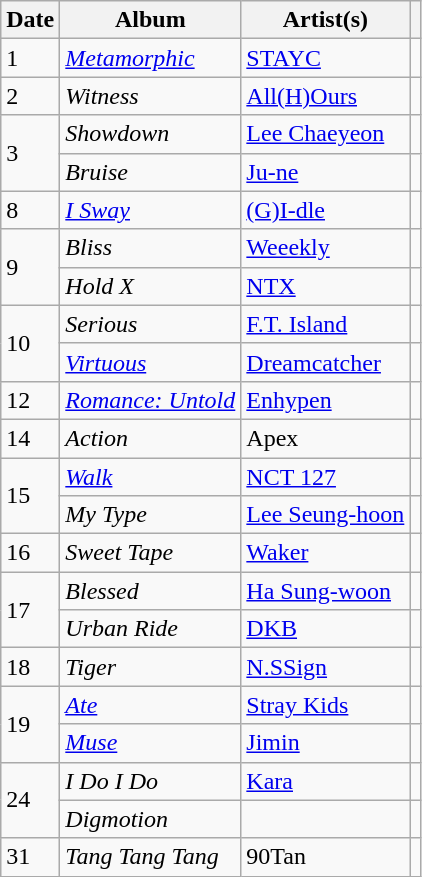<table class="wikitable">
<tr>
<th>Date</th>
<th>Album</th>
<th>Artist(s)</th>
<th></th>
</tr>
<tr>
<td>1</td>
<td><em><a href='#'>Metamorphic</a></em></td>
<td><a href='#'>STAYC</a></td>
<td></td>
</tr>
<tr>
<td>2</td>
<td><em>Witness</em></td>
<td><a href='#'>All(H)Ours</a></td>
<td></td>
</tr>
<tr>
<td rowspan = "2">3</td>
<td><em>Showdown</em></td>
<td><a href='#'>Lee Chaeyeon</a></td>
<td></td>
</tr>
<tr>
<td><em>Bruise</em></td>
<td><a href='#'>Ju-ne</a></td>
<td></td>
</tr>
<tr>
<td>8</td>
<td><em><a href='#'>I Sway</a></em></td>
<td><a href='#'>(G)I-dle</a></td>
<td></td>
</tr>
<tr>
<td rowspan="2">9</td>
<td><em>Bliss</em></td>
<td><a href='#'>Weeekly</a></td>
<td></td>
</tr>
<tr>
<td><em>Hold X</em></td>
<td><a href='#'>NTX</a></td>
<td></td>
</tr>
<tr>
<td rowspan="2">10</td>
<td><em>Serious</em></td>
<td><a href='#'>F.T. Island</a></td>
<td></td>
</tr>
<tr>
<td><em><a href='#'>Virtuous</a></em></td>
<td><a href='#'>Dreamcatcher</a></td>
<td></td>
</tr>
<tr>
<td>12</td>
<td><em><a href='#'>Romance: Untold</a></em></td>
<td><a href='#'>Enhypen</a></td>
<td></td>
</tr>
<tr>
<td>14</td>
<td><em>Action</em></td>
<td>Apex</td>
<td></td>
</tr>
<tr>
<td rowspan = "2">15</td>
<td><em><a href='#'>Walk</a></em></td>
<td><a href='#'>NCT 127</a></td>
<td></td>
</tr>
<tr>
<td><em>My Type</em></td>
<td><a href='#'>Lee Seung-hoon</a></td>
<td></td>
</tr>
<tr>
<td>16</td>
<td><em>Sweet Tape</em></td>
<td><a href='#'>Waker</a></td>
<td></td>
</tr>
<tr>
<td rowspan = "2">17</td>
<td><em>Blessed</em></td>
<td><a href='#'>Ha Sung-woon</a></td>
<td></td>
</tr>
<tr>
<td><em>Urban Ride</em></td>
<td><a href='#'>DKB</a></td>
<td></td>
</tr>
<tr>
<td>18</td>
<td><em>Tiger</em></td>
<td><a href='#'>N.SSign</a></td>
<td></td>
</tr>
<tr>
<td rowspan="2">19</td>
<td><em><a href='#'>Ate</a></em></td>
<td><a href='#'>Stray Kids</a></td>
<td></td>
</tr>
<tr>
<td><em><a href='#'>Muse</a></em></td>
<td><a href='#'>Jimin</a></td>
<td></td>
</tr>
<tr>
<td rowspan="2">24</td>
<td><em>I Do I Do</em></td>
<td><a href='#'>Kara</a></td>
<td></td>
</tr>
<tr>
<td><em>Digmotion</em></td>
<td></td>
<td></td>
</tr>
<tr>
<td rowspan="2">31</td>
<td><em>Tang Tang Tang</em></td>
<td>90Tan</td>
<td></td>
</tr>
</table>
